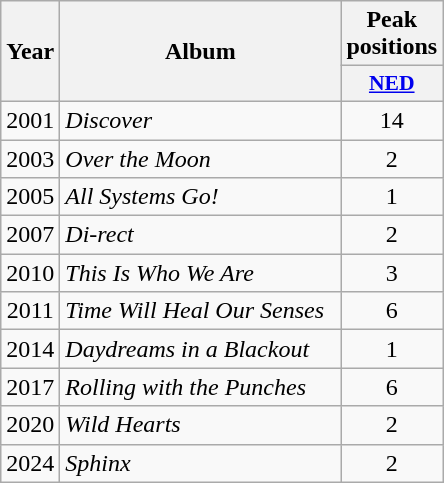<table class="wikitable">
<tr>
<th align="center" rowspan="2" width="10">Year</th>
<th align="center" rowspan="2" width="180">Album</th>
<th align="center" colspan="1" width="20">Peak positions</th>
</tr>
<tr>
<th scope="col" style="width:3em;font-size:90%;"><a href='#'>NED</a><br></th>
</tr>
<tr>
<td style="text-align:center;">2001</td>
<td><em>Discover</em></td>
<td style="text-align:center;">14</td>
</tr>
<tr>
<td style="text-align:center;">2003</td>
<td><em>Over the Moon</em></td>
<td style="text-align:center;">2</td>
</tr>
<tr>
<td style="text-align:center;">2005</td>
<td><em>All Systems Go!</em></td>
<td style="text-align:center;">1</td>
</tr>
<tr>
<td style="text-align:center;">2007</td>
<td><em>Di-rect</em></td>
<td style="text-align:center;">2</td>
</tr>
<tr>
<td style="text-align:center;">2010</td>
<td><em>This Is Who We Are</em></td>
<td style="text-align:center;">3</td>
</tr>
<tr>
<td style="text-align:center;">2011</td>
<td><em>Time Will Heal Our Senses</em></td>
<td style="text-align:center;">6</td>
</tr>
<tr>
<td style="text-align:center;">2014</td>
<td><em>Daydreams in a Blackout</em></td>
<td style="text-align:center;">1</td>
</tr>
<tr>
<td style="text-align:center;">2017</td>
<td><em>Rolling with the Punches</em></td>
<td style="text-align:center;">6</td>
</tr>
<tr>
<td>2020</td>
<td><em>Wild Hearts</em></td>
<td style="text-align:center;">2</td>
</tr>
<tr>
<td>2024</td>
<td><em>Sphinx</em></td>
<td style="text-align:center;">2</td>
</tr>
</table>
